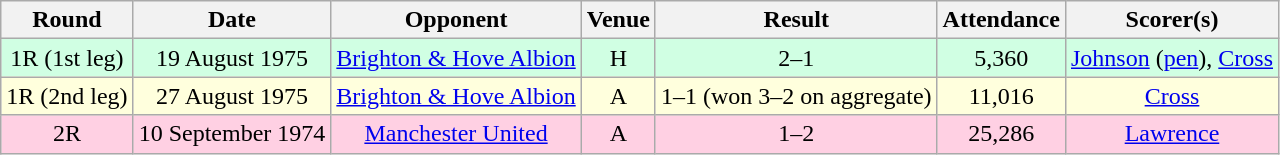<table class="wikitable sortable" style="text-align:center;">
<tr>
<th>Round</th>
<th>Date</th>
<th>Opponent</th>
<th>Venue</th>
<th>Result</th>
<th>Attendance</th>
<th>Scorer(s)</th>
</tr>
<tr style="background:#d0ffe3;">
<td>1R (1st leg)</td>
<td>19 August 1975</td>
<td><a href='#'>Brighton & Hove Albion</a></td>
<td>H</td>
<td>2–1</td>
<td>5,360</td>
<td><a href='#'>Johnson</a> (<a href='#'>pen</a>), <a href='#'>Cross</a></td>
</tr>
<tr style="background:#ffd;">
<td>1R (2nd leg)</td>
<td>27 August 1975</td>
<td><a href='#'>Brighton & Hove Albion</a></td>
<td>A</td>
<td>1–1 (won 3–2 on aggregate)</td>
<td>11,016</td>
<td><a href='#'>Cross</a></td>
</tr>
<tr style="background:#ffd0e3;">
<td>2R</td>
<td>10 September 1974</td>
<td><a href='#'>Manchester United</a></td>
<td>A</td>
<td>1–2</td>
<td>25,286</td>
<td><a href='#'>Lawrence</a></td>
</tr>
</table>
